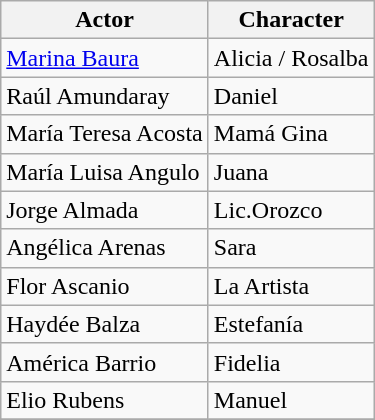<table class="wikitable sortable">
<tr>
<th>Actor</th>
<th>Character</th>
</tr>
<tr>
<td><a href='#'>Marina Baura</a></td>
<td>Alicia / Rosalba</td>
</tr>
<tr>
<td>Raúl Amundaray</td>
<td>Daniel</td>
</tr>
<tr>
<td>María Teresa Acosta</td>
<td>Mamá Gina</td>
</tr>
<tr>
<td>María Luisa Angulo</td>
<td>Juana</td>
</tr>
<tr>
<td>Jorge Almada</td>
<td>Lic.Orozco</td>
</tr>
<tr>
<td>Angélica Arenas</td>
<td>Sara</td>
</tr>
<tr>
<td>Flor Ascanio</td>
<td>La Artista</td>
</tr>
<tr>
<td>Haydée Balza</td>
<td>Estefanía</td>
</tr>
<tr>
<td>América Barrio</td>
<td>Fidelia</td>
</tr>
<tr>
<td>Elio Rubens</td>
<td>Manuel</td>
</tr>
<tr>
</tr>
</table>
